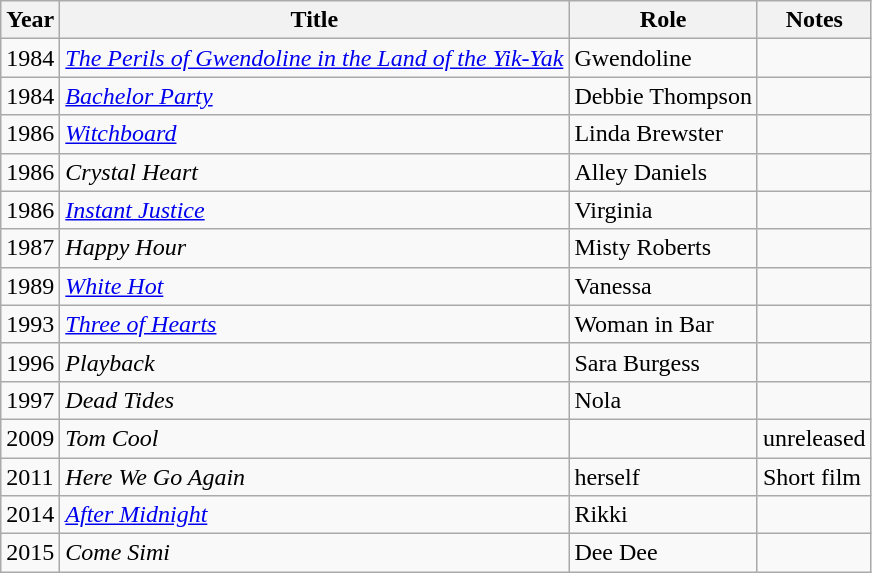<table class="wikitable sortable">
<tr>
<th>Year</th>
<th>Title</th>
<th>Role</th>
<th class="unsortable">Notes</th>
</tr>
<tr>
<td>1984</td>
<td><em><a href='#'>The Perils of Gwendoline in the Land of the Yik-Yak</a></em></td>
<td>Gwendoline</td>
<td></td>
</tr>
<tr>
<td>1984</td>
<td><em><a href='#'>Bachelor Party</a></em></td>
<td>Debbie Thompson</td>
<td></td>
</tr>
<tr>
<td>1986</td>
<td><em><a href='#'>Witchboard</a></em></td>
<td>Linda Brewster</td>
<td></td>
</tr>
<tr>
<td>1986</td>
<td><em>Crystal Heart</em></td>
<td>Alley Daniels</td>
<td></td>
</tr>
<tr>
<td>1986</td>
<td><em><a href='#'>Instant Justice</a></em></td>
<td>Virginia</td>
<td></td>
</tr>
<tr>
<td>1987</td>
<td><em>Happy Hour</em></td>
<td>Misty Roberts</td>
<td></td>
</tr>
<tr>
<td>1989</td>
<td><em><a href='#'>White Hot</a></em></td>
<td>Vanessa</td>
<td></td>
</tr>
<tr>
<td>1993</td>
<td><em><a href='#'>Three of Hearts</a></em></td>
<td>Woman in Bar</td>
<td></td>
</tr>
<tr>
<td>1996</td>
<td><em>Playback</em></td>
<td>Sara Burgess</td>
<td></td>
</tr>
<tr>
<td>1997</td>
<td><em>Dead Tides</em></td>
<td>Nola</td>
<td><br></td>
</tr>
<tr>
<td>2009</td>
<td><em>Tom Cool</em></td>
<td></td>
<td>unreleased</td>
</tr>
<tr>
<td>2011</td>
<td><em>Here We Go Again</em></td>
<td>herself</td>
<td>Short film</td>
</tr>
<tr>
<td>2014</td>
<td><em><a href='#'>After Midnight</a></em></td>
<td>Rikki</td>
<td></td>
</tr>
<tr>
<td>2015</td>
<td><em>Come Simi</em></td>
<td>Dee Dee</td>
<td></td>
</tr>
</table>
